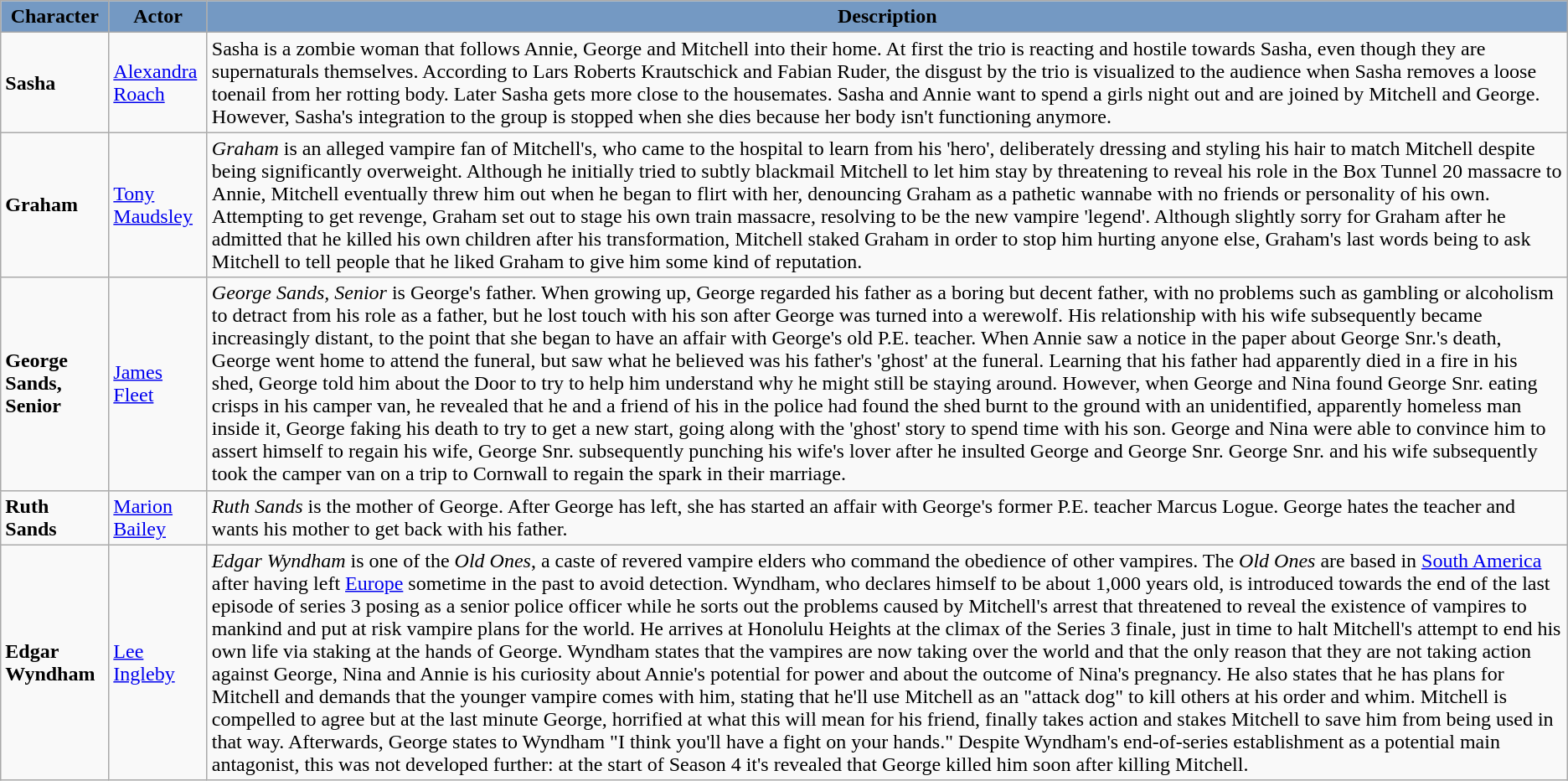<table class="wikitable sortable">
<tr>
<th style="background:#7499c3;">Character</th>
<th style="background:#7499c3;">Actor</th>
<th style="background:#7499c3;">Description</th>
</tr>
<tr>
<td> <strong>Sasha</strong></td>
<td><a href='#'>Alexandra Roach</a></td>
<td>Sasha is a zombie woman that follows Annie, George and Mitchell into their home. At first the trio is reacting and hostile towards Sasha, even though they are supernaturals themselves. According to Lars Roberts Krautschick and Fabian Ruder, the disgust by the trio is visualized to the audience when Sasha removes a loose toenail from her rotting body. Later Sasha gets more close to the housemates. Sasha and Annie want to spend a girls night out and are joined by Mitchell and George. However, Sasha's integration to the group is stopped when she dies because her body isn't functioning anymore.</td>
</tr>
<tr>
<td> <strong>Graham</strong></td>
<td><a href='#'>Tony Maudsley</a></td>
<td><em>Graham</em> is an alleged vampire fan of Mitchell's, who came to the hospital to learn from his 'hero', deliberately dressing and styling his hair to match Mitchell despite being significantly overweight. Although he initially tried to subtly blackmail Mitchell to let him stay by threatening to reveal his role in the Box Tunnel 20 massacre to Annie, Mitchell eventually threw him out when he began to flirt with her, denouncing Graham as a pathetic wannabe with no friends or personality of his own. Attempting to get revenge, Graham set out to stage his own train massacre, resolving to be the new vampire 'legend'. Although slightly sorry for Graham after he admitted that he killed his own children after his transformation, Mitchell staked Graham in order to stop him hurting anyone else, Graham's last words being to ask Mitchell to tell people that he liked Graham to give him some kind of reputation.</td>
</tr>
<tr>
<td> <strong>George Sands, Senior</strong></td>
<td><a href='#'>James Fleet</a></td>
<td><em>George Sands, Senior</em> is George's father. When growing up, George regarded his father as a boring but decent father, with no problems such as gambling or alcoholism to detract from his role as a father, but he lost touch with his son after George was turned into a werewolf. His relationship with his wife subsequently became increasingly distant, to the point that she began to have an affair with George's old P.E. teacher. When Annie saw a notice in the paper about George Snr.'s death, George went home to attend the funeral, but saw what he believed was his father's 'ghost' at the funeral. Learning that his father had apparently died in a fire in his shed, George told him about the Door to try to help him understand why he might still be staying around. However, when George and Nina found George Snr. eating crisps in his camper van, he revealed that he and a friend of his in the police had found the shed burnt to the ground with an unidentified, apparently homeless man inside it, George faking his death to try to get a new start, going along with the 'ghost' story to spend time with his son. George and Nina were able to convince him to assert himself to regain his wife, George Snr. subsequently punching his wife's lover after he insulted George and George Snr. George Snr. and his wife subsequently took the camper van on a trip to Cornwall to regain the spark in their marriage.</td>
</tr>
<tr>
<td> <strong>Ruth Sands</strong></td>
<td><a href='#'>Marion Bailey</a></td>
<td><em>Ruth Sands</em> is the mother of George. After George has left, she has started an affair with George's former P.E. teacher Marcus Logue. George hates the teacher and wants his mother to get back with his father.</td>
</tr>
<tr>
<td> <strong>Edgar Wyndham</strong></td>
<td><a href='#'>Lee Ingleby</a></td>
<td><em>Edgar Wyndham</em> is one of the <em>Old Ones</em>, a caste of revered vampire elders who command the obedience of other vampires. The <em>Old Ones</em> are based in <a href='#'>South America</a> after having left <a href='#'>Europe</a> sometime in the past to avoid detection. Wyndham, who declares himself to be about 1,000 years old, is introduced towards the end of the last episode of series 3 posing as a senior police officer while he sorts out the problems caused by Mitchell's arrest that threatened to reveal the existence of vampires to mankind and put at risk vampire plans for the world. He arrives at Honolulu Heights at the climax of the Series 3 finale, just in time to halt Mitchell's attempt to end his own life via staking at the hands of George. Wyndham states that the vampires are now taking over the world and that the only reason that they are not taking action against George, Nina and Annie is his curiosity about Annie's potential for power and about the outcome of Nina's pregnancy. He also states that he has plans for Mitchell and demands that the younger vampire comes with him, stating that he'll use Mitchell as an "attack dog" to kill others at his order and whim. Mitchell is compelled to agree but at the last minute George, horrified at what this will mean for his friend, finally takes action and stakes Mitchell to save him from being used in that way. Afterwards, George states to Wyndham "I think you'll have a fight on your hands." Despite Wyndham's end-of-series establishment as a potential main antagonist, this was not developed further: at the start of Season 4 it's revealed that George killed him soon after killing Mitchell.</td>
</tr>
</table>
